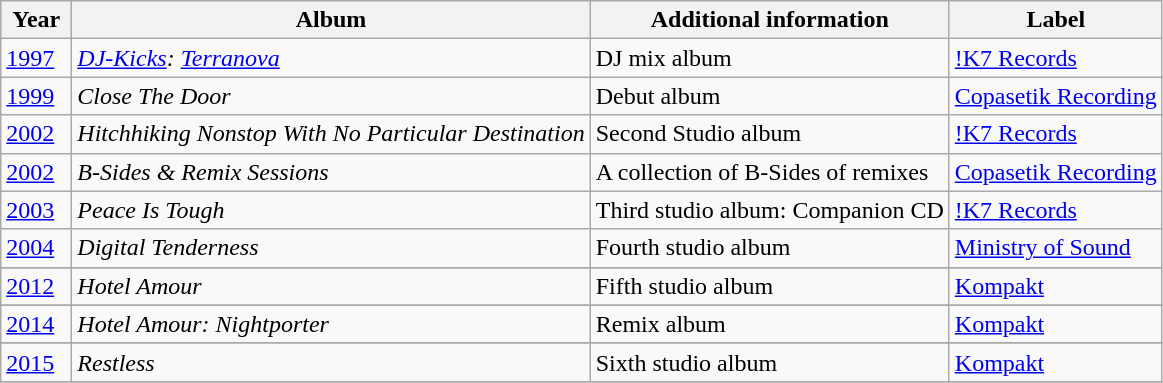<table class="wikitable">
<tr>
<th align="left" valign="top" width="40">Year</th>
<th align="left" valign="top">Album</th>
<th align="left" valign="top">Additional information</th>
<th align="left" valign="top">Label</th>
</tr>
<tr>
<td align="left" valign="top"><a href='#'>1997</a></td>
<td align="left" valign="top"><em><a href='#'>DJ-Kicks</a>: <a href='#'>Terranova</a></em></td>
<td align="left" valign="top">DJ mix album</td>
<td align="left" valign="top"><a href='#'>!K7 Records</a></td>
</tr>
<tr>
<td align="left" valign="top"><a href='#'>1999</a></td>
<td align="left" valign="top"><em>Close The Door</em></td>
<td align="left" valign="top">Debut album</td>
<td align="left" valign="top"><a href='#'>Copasetik Recording</a></td>
</tr>
<tr>
<td align="left" valign="top"><a href='#'>2002</a></td>
<td align="left" valign="top"><em>Hitchhiking Nonstop With No Particular Destination</em></td>
<td align="left" valign="top">Second Studio album</td>
<td align="left" valign="top"><a href='#'>!K7 Records</a></td>
</tr>
<tr>
<td align="left" valign="top"><a href='#'>2002</a></td>
<td align="left" valign="top"><em>B-Sides & Remix Sessions</em></td>
<td align="left" valign="top">A collection of B-Sides of remixes</td>
<td align="left" valign="top"><a href='#'>Copasetik Recording</a></td>
</tr>
<tr>
<td align="left" valign="top"><a href='#'>2003</a></td>
<td align="left" valign="top"><em>Peace Is Tough</em></td>
<td align="left" valign="top">Third studio album: Companion CD</td>
<td align="left" valign="top"><a href='#'>!K7 Records</a></td>
</tr>
<tr>
<td align="left" valign="top"><a href='#'>2004</a></td>
<td align="left" valign="top"><em>Digital Tenderness</em></td>
<td align="left" valign="top">Fourth studio album</td>
<td align="left" valign="top"><a href='#'>Ministry of Sound</a></td>
</tr>
<tr>
</tr>
<tr>
<td align="left" valign="top"><a href='#'>2012</a></td>
<td align="left" valign="top"><em>Hotel Amour</em></td>
<td align="left" valign="top">Fifth studio album</td>
<td align="left" valign="top"><a href='#'>Kompakt</a></td>
</tr>
<tr>
</tr>
<tr>
<td align="left" valign="top"><a href='#'>2014</a></td>
<td align="left" valign="top"><em>Hotel Amour: Nightporter</em></td>
<td align="left" valign="top">Remix album</td>
<td align="left" valign="top"><a href='#'>Kompakt</a></td>
</tr>
<tr>
</tr>
<tr>
<td align="left" valign="top"><a href='#'>2015</a></td>
<td align="left" valign="top"><em>Restless</em></td>
<td align="left" valign="top">Sixth studio album</td>
<td align="left" valign="top"><a href='#'>Kompakt</a></td>
</tr>
<tr>
</tr>
</table>
